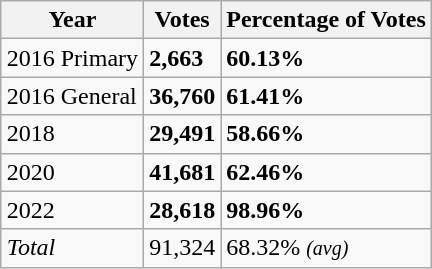<table class="wikitable" style="float: right">
<tr>
<th>Year</th>
<th>Votes</th>
<th>Percentage of Votes</th>
</tr>
<tr>
<td>2016 Primary</td>
<td><strong>2,663</strong></td>
<td><strong>60.13%</strong></td>
</tr>
<tr>
<td>2016 General</td>
<td><strong>36,760</strong></td>
<td><strong>61.41%</strong></td>
</tr>
<tr>
<td>2018</td>
<td><strong>29,491</strong></td>
<td><strong>58.66%</strong></td>
</tr>
<tr>
<td>2020</td>
<td><strong>41,681</strong></td>
<td><strong>62.46%</strong></td>
</tr>
<tr>
<td>2022</td>
<td><strong>28,618</strong></td>
<td><strong>98.96%</strong></td>
</tr>
<tr>
<td><em>Total</em></td>
<td>91,324</td>
<td>68.32% <em><small>(avg)</small></em></td>
</tr>
</table>
